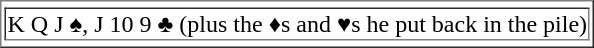<table border="1" | thumb "centre" |>
<tr ---->
</tr>
<tr ---->
<td>K Q J ♠, J 10 9 ♣ (plus the <span>♦</span>s and <span>♥</span>s he put back in the pile)</td>
</tr>
<tr ---->
</tr>
</table>
